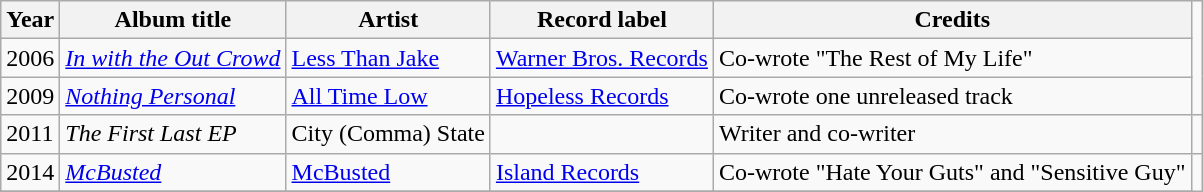<table class="wikitable">
<tr>
<th>Year</th>
<th>Album title</th>
<th>Artist</th>
<th>Record label</th>
<th>Credits</th>
</tr>
<tr>
<td>2006</td>
<td><em><a href='#'>In with the Out Crowd</a></em></td>
<td><a href='#'>Less Than Jake</a></td>
<td><a href='#'>Warner Bros. Records</a></td>
<td>Co-wrote "The Rest of My Life"</td>
</tr>
<tr>
<td>2009</td>
<td><em><a href='#'>Nothing Personal</a></em></td>
<td><a href='#'>All Time Low</a></td>
<td><a href='#'>Hopeless Records</a></td>
<td>Co-wrote one unreleased track</td>
</tr>
<tr>
<td>2011</td>
<td><em>The First Last EP</em></td>
<td>City (Comma) State</td>
<td></td>
<td>Writer and co-writer</td>
<td></td>
</tr>
<tr>
<td>2014</td>
<td><em><a href='#'>McBusted</a></em></td>
<td><a href='#'>McBusted</a></td>
<td><a href='#'>Island Records</a></td>
<td>Co-wrote "Hate Your Guts" and "Sensitive Guy"</td>
</tr>
<tr>
</tr>
</table>
